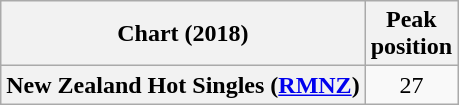<table class="wikitable sortable plainrowheaders" style="text-align:center">
<tr>
<th scope="col">Chart (2018)</th>
<th scope="col">Peak<br> position</th>
</tr>
<tr>
<th scope="row">New Zealand Hot Singles (<a href='#'>RMNZ</a>)</th>
<td>27</td>
</tr>
</table>
